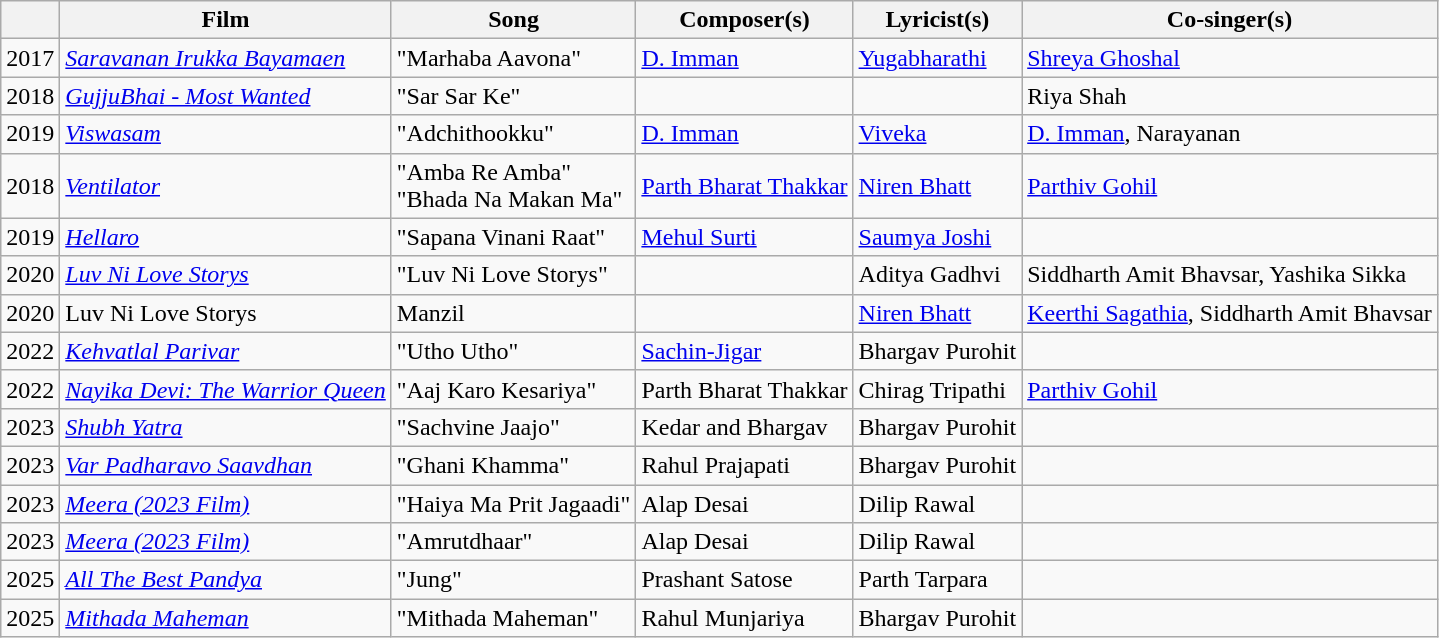<table class="wikitable">
<tr>
<th></th>
<th><strong>Film</strong></th>
<th><strong>Song</strong></th>
<th><strong>Composer(s)</strong></th>
<th><strong>Lyricist(s)</strong></th>
<th><strong>Co-singer(s)</strong></th>
</tr>
<tr>
<td>2017</td>
<td><em><a href='#'>Saravanan Irukka Bayamaen</a></em></td>
<td>"Marhaba Aavona"</td>
<td><a href='#'>D. Imman</a></td>
<td><a href='#'>Yugabharathi</a></td>
<td><a href='#'>Shreya Ghoshal</a></td>
</tr>
<tr>
<td>2018</td>
<td><em><a href='#'>GujjuBhai - Most Wanted</a></em></td>
<td>"Sar Sar Ke"</td>
<td></td>
<td></td>
<td>Riya Shah</td>
</tr>
<tr>
<td>2019</td>
<td><em><a href='#'>Viswasam</a></em></td>
<td>"Adchithookku"</td>
<td><a href='#'>D. Imman</a></td>
<td><a href='#'>Viveka</a></td>
<td><a href='#'>D. Imman</a>, Narayanan</td>
</tr>
<tr>
<td>2018</td>
<td><em><a href='#'>Ventilator</a></em></td>
<td>"Amba Re Amba"<br>"Bhada Na Makan Ma"</td>
<td><a href='#'>Parth Bharat Thakkar</a></td>
<td><a href='#'>Niren Bhatt</a></td>
<td><a href='#'>Parthiv Gohil</a></td>
</tr>
<tr>
<td>2019</td>
<td><em><a href='#'>Hellaro</a></em></td>
<td>"Sapana Vinani Raat"</td>
<td><a href='#'>Mehul Surti</a></td>
<td><a href='#'>Saumya Joshi</a></td>
<td></td>
</tr>
<tr>
<td>2020</td>
<td><em><a href='#'>Luv Ni Love Storys</a></em></td>
<td>"Luv Ni Love Storys"</td>
<td></td>
<td>Aditya Gadhvi</td>
<td>Siddharth Amit Bhavsar, Yashika Sikka</td>
</tr>
<tr>
<td>2020</td>
<td>Luv Ni Love Storys</td>
<td>Manzil</td>
<td></td>
<td><a href='#'>Niren Bhatt</a></td>
<td><a href='#'>Keerthi Sagathia</a>, Siddharth Amit Bhavsar</td>
</tr>
<tr>
<td>2022</td>
<td><em><a href='#'>Kehvatlal Parivar</a></em></td>
<td>"Utho Utho"</td>
<td><a href='#'>Sachin-Jigar</a></td>
<td>Bhargav Purohit</td>
<td></td>
</tr>
<tr>
<td>2022</td>
<td><em><a href='#'>Nayika Devi: The Warrior Queen</a></em></td>
<td>"Aaj Karo Kesariya"</td>
<td>Parth Bharat Thakkar</td>
<td>Chirag Tripathi</td>
<td><a href='#'>Parthiv Gohil</a></td>
</tr>
<tr>
<td>2023</td>
<td><em><a href='#'>Shubh Yatra</a></em></td>
<td>"Sachvine Jaajo"</td>
<td>Kedar and Bhargav</td>
<td>Bhargav Purohit</td>
<td></td>
</tr>
<tr>
<td>2023</td>
<td><em><a href='#'>Var Padharavo Saavdhan</a></em></td>
<td>"Ghani Khamma"</td>
<td>Rahul Prajapati</td>
<td>Bhargav Purohit</td>
<td></td>
</tr>
<tr>
<td>2023</td>
<td><em><a href='#'>Meera (2023 Film)</a></em></td>
<td>"Haiya Ma Prit Jagaadi"</td>
<td>Alap Desai</td>
<td>Dilip Rawal</td>
<td></td>
</tr>
<tr>
<td>2023</td>
<td><em><a href='#'>Meera (2023 Film)</a></em></td>
<td>"Amrutdhaar"</td>
<td>Alap Desai</td>
<td>Dilip Rawal</td>
<td></td>
</tr>
<tr>
<td>2025</td>
<td><em><a href='#'>All The Best Pandya</a></em></td>
<td>"Jung"</td>
<td>Prashant Satose</td>
<td>Parth Tarpara</td>
<td></td>
</tr>
<tr>
<td>2025</td>
<td><em><a href='#'>Mithada Maheman</a></em></td>
<td>"Mithada Maheman"</td>
<td>Rahul Munjariya</td>
<td>Bhargav Purohit</td>
<td></td>
</tr>
</table>
